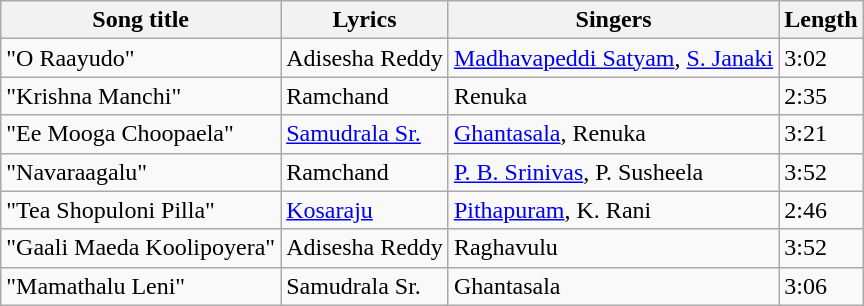<table class="wikitable">
<tr>
<th>Song title</th>
<th>Lyrics</th>
<th>Singers</th>
<th>Length</th>
</tr>
<tr>
<td>"O Raayudo"</td>
<td>Adisesha Reddy</td>
<td><a href='#'>Madhavapeddi Satyam</a>, <a href='#'>S. Janaki</a></td>
<td>3:02</td>
</tr>
<tr>
<td>"Krishna Manchi"</td>
<td>Ramchand</td>
<td>Renuka</td>
<td>2:35</td>
</tr>
<tr>
<td>"Ee Mooga Choopaela"</td>
<td><a href='#'>Samudrala Sr.</a></td>
<td><a href='#'>Ghantasala</a>, Renuka</td>
<td>3:21</td>
</tr>
<tr>
<td>"Navaraagalu"</td>
<td>Ramchand</td>
<td><a href='#'>P. B. Srinivas</a>, P. Susheela</td>
<td>3:52</td>
</tr>
<tr>
<td>"Tea Shopuloni Pilla"</td>
<td><a href='#'>Kosaraju</a></td>
<td><a href='#'>Pithapuram</a>, K. Rani</td>
<td>2:46</td>
</tr>
<tr>
<td>"Gaali Maeda Koolipoyera"</td>
<td>Adisesha Reddy</td>
<td>Raghavulu</td>
<td>3:52</td>
</tr>
<tr>
<td>"Mamathalu Leni"</td>
<td>Samudrala Sr.</td>
<td>Ghantasala</td>
<td>3:06</td>
</tr>
</table>
